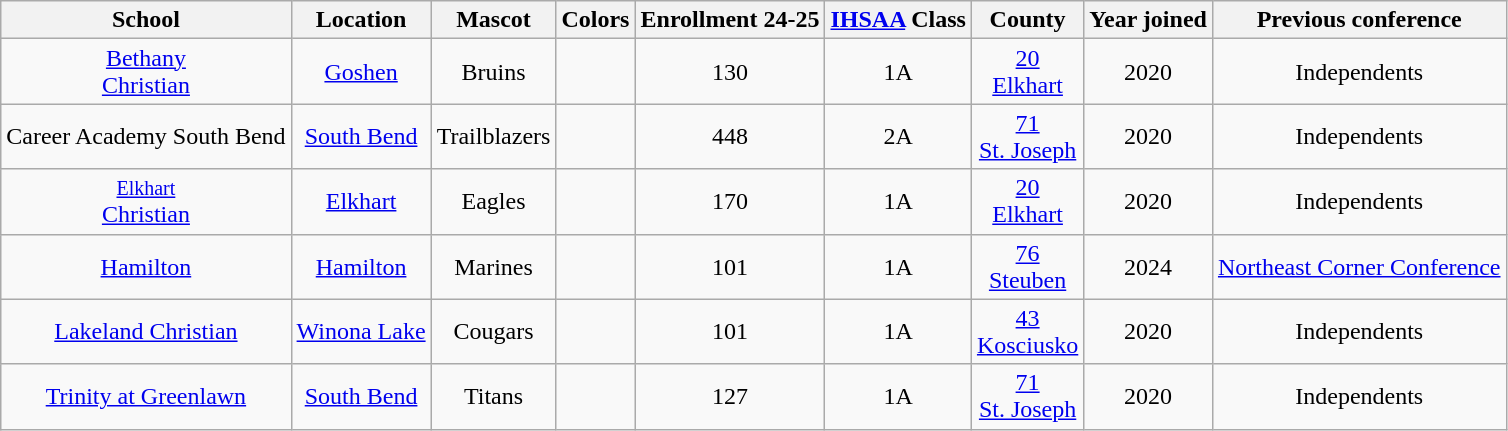<table class="wikitable" style="text-align:center;">
<tr>
<th>School</th>
<th>Location</th>
<th>Mascot</th>
<th>Colors</th>
<th>Enrollment  24-25</th>
<th><a href='#'>IHSAA</a> Class</th>
<th>County</th>
<th>Year joined</th>
<th>Previous conference</th>
</tr>
<tr>
<td><a href='#'>Bethany<br>Christian</a></td>
<td><a href='#'>Goshen</a></td>
<td>Bruins</td>
<td> </td>
<td>130</td>
<td>1A</td>
<td><a href='#'>20 <br> Elkhart</a></td>
<td>2020</td>
<td>Independents</td>
</tr>
<tr>
<td>Career Academy South Bend</td>
<td><a href='#'>South Bend</a></td>
<td>Trailblazers</td>
<td> </td>
<td>448</td>
<td>2A</td>
<td><a href='#'>71<br>St. Joseph</a></td>
<td>2020</td>
<td>Independents</td>
</tr>
<tr>
<td><a href='#'><small>Elkhart</small><br>Christian</a></td>
<td><a href='#'>Elkhart</a></td>
<td>Eagles</td>
<td> </td>
<td>170</td>
<td>1A</td>
<td><a href='#'>20 <br> Elkhart</a></td>
<td>2020</td>
<td>Independents</td>
</tr>
<tr>
<td><a href='#'>Hamilton</a></td>
<td><a href='#'>Hamilton</a></td>
<td>Marines</td>
<td> </td>
<td>101</td>
<td>1A</td>
<td><a href='#'>76 <br> Steuben</a></td>
<td>2024</td>
<td><a href='#'>Northeast Corner Conference</a></td>
</tr>
<tr>
<td><a href='#'>Lakeland Christian</a></td>
<td><a href='#'>Winona Lake</a></td>
<td>Cougars</td>
<td>  </td>
<td>101</td>
<td>1A</td>
<td><a href='#'>43<br>Kosciusko</a></td>
<td>2020</td>
<td>Independents</td>
</tr>
<tr>
<td><a href='#'>Trinity at Greenlawn</a></td>
<td><a href='#'>South Bend</a></td>
<td>Titans</td>
<td> </td>
<td>127</td>
<td>1A</td>
<td><a href='#'>71<br>St. Joseph</a></td>
<td>2020</td>
<td>Independents</td>
</tr>
</table>
